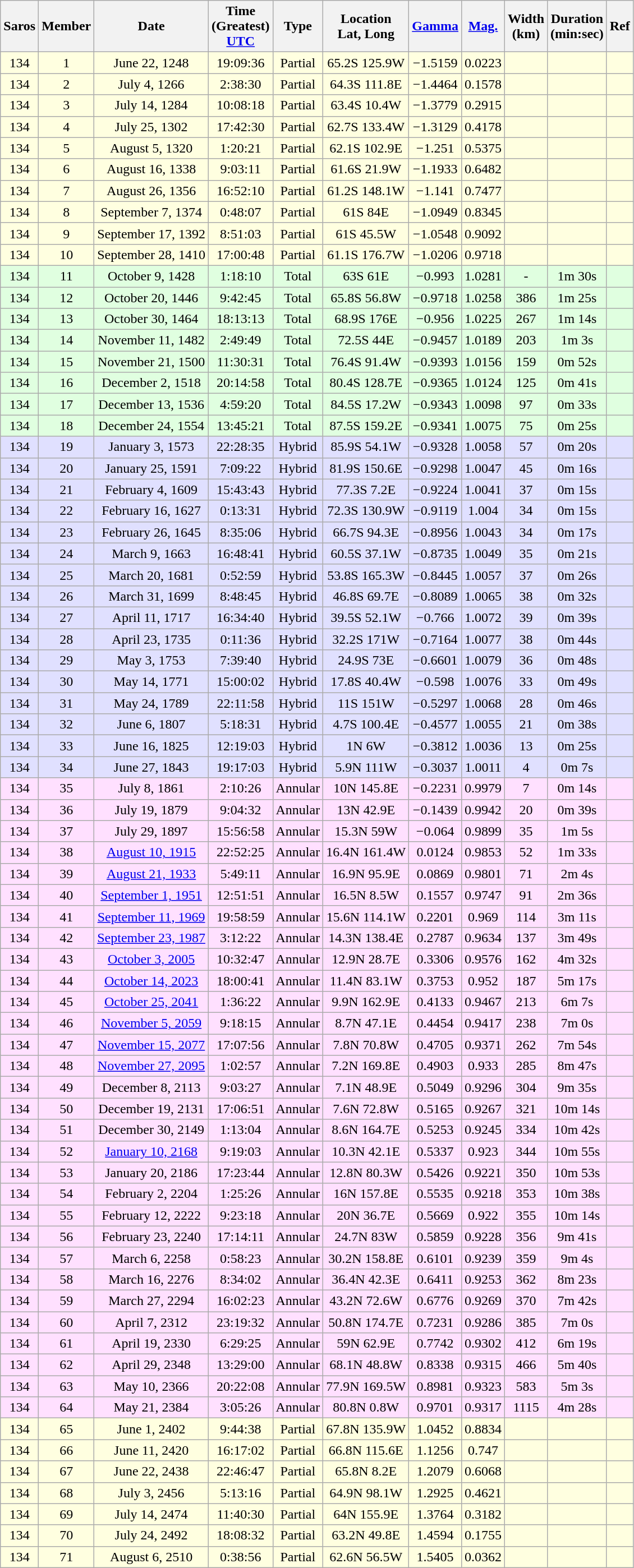<table class="wikitable sortable">
<tr align=center>
<th>Saros</th>
<th>Member</th>
<th>Date</th>
<th>Time<br>(Greatest)<br><a href='#'>UTC</a></th>
<th>Type</th>
<th>Location<br>Lat, Long</th>
<th><a href='#'>Gamma</a></th>
<th><a href='#'>Mag.</a></th>
<th>Width<br>(km)</th>
<th>Duration<br>(min:sec)</th>
<th>Ref</th>
</tr>
<tr align=center bgcolor=#ffffe0>
<td>134</td>
<td>1</td>
<td>June 22, 1248</td>
<td>19:09:36</td>
<td>Partial</td>
<td>65.2S 125.9W</td>
<td>−1.5159</td>
<td>0.0223</td>
<td></td>
<td></td>
<td></td>
</tr>
<tr align=center bgcolor=#ffffe0>
<td>134</td>
<td>2</td>
<td>July 4, 1266</td>
<td>2:38:30</td>
<td>Partial</td>
<td>64.3S 111.8E</td>
<td>−1.4464</td>
<td>0.1578</td>
<td></td>
<td></td>
<td></td>
</tr>
<tr align=center bgcolor=#ffffe0>
<td>134</td>
<td>3</td>
<td>July 14, 1284</td>
<td>10:08:18</td>
<td>Partial</td>
<td>63.4S 10.4W</td>
<td>−1.3779</td>
<td>0.2915</td>
<td></td>
<td></td>
<td></td>
</tr>
<tr align=center bgcolor=#ffffe0>
<td>134</td>
<td>4</td>
<td>July 25, 1302</td>
<td>17:42:30</td>
<td>Partial</td>
<td>62.7S 133.4W</td>
<td>−1.3129</td>
<td>0.4178</td>
<td></td>
<td></td>
<td></td>
</tr>
<tr align=center bgcolor=#ffffe0>
<td>134</td>
<td>5</td>
<td>August 5, 1320</td>
<td>1:20:21</td>
<td>Partial</td>
<td>62.1S 102.9E</td>
<td>−1.251</td>
<td>0.5375</td>
<td></td>
<td></td>
<td></td>
</tr>
<tr align=center bgcolor=#ffffe0>
<td>134</td>
<td>6</td>
<td>August 16, 1338</td>
<td>9:03:11</td>
<td>Partial</td>
<td>61.6S 21.9W</td>
<td>−1.1933</td>
<td>0.6482</td>
<td></td>
<td></td>
<td></td>
</tr>
<tr align=center bgcolor=#ffffe0>
<td>134</td>
<td>7</td>
<td>August 26, 1356</td>
<td>16:52:10</td>
<td>Partial</td>
<td>61.2S 148.1W</td>
<td>−1.141</td>
<td>0.7477</td>
<td></td>
<td></td>
<td></td>
</tr>
<tr align=center bgcolor=#ffffe0>
<td>134</td>
<td>8</td>
<td>September 7, 1374</td>
<td>0:48:07</td>
<td>Partial</td>
<td>61S 84E</td>
<td>−1.0949</td>
<td>0.8345</td>
<td></td>
<td></td>
<td></td>
</tr>
<tr align=center bgcolor=#ffffe0>
<td>134</td>
<td>9</td>
<td>September 17, 1392</td>
<td>8:51:03</td>
<td>Partial</td>
<td>61S 45.5W</td>
<td>−1.0548</td>
<td>0.9092</td>
<td></td>
<td></td>
<td></td>
</tr>
<tr align=center bgcolor=#ffffe0>
<td>134</td>
<td>10</td>
<td>September 28, 1410</td>
<td>17:00:48</td>
<td>Partial</td>
<td>61.1S 176.7W</td>
<td>−1.0206</td>
<td>0.9718</td>
<td></td>
<td></td>
<td></td>
</tr>
<tr align=center bgcolor=#e0ffe0>
<td>134</td>
<td>11</td>
<td>October 9, 1428</td>
<td>1:18:10</td>
<td>Total</td>
<td>63S 61E</td>
<td>−0.993</td>
<td>1.0281</td>
<td>-</td>
<td>1m 30s</td>
<td></td>
</tr>
<tr align=center bgcolor=#e0ffe0>
<td>134</td>
<td>12</td>
<td>October 20, 1446</td>
<td>9:42:45</td>
<td>Total</td>
<td>65.8S 56.8W</td>
<td>−0.9718</td>
<td>1.0258</td>
<td>386</td>
<td>1m 25s</td>
<td></td>
</tr>
<tr align=center bgcolor=#e0ffe0>
<td>134</td>
<td>13</td>
<td>October 30, 1464</td>
<td>18:13:13</td>
<td>Total</td>
<td>68.9S 176E</td>
<td>−0.956</td>
<td>1.0225</td>
<td>267</td>
<td>1m 14s</td>
<td></td>
</tr>
<tr align=center bgcolor=#e0ffe0>
<td>134</td>
<td>14</td>
<td>November 11, 1482</td>
<td>2:49:49</td>
<td>Total</td>
<td>72.5S 44E</td>
<td>−0.9457</td>
<td>1.0189</td>
<td>203</td>
<td>1m 3s</td>
<td></td>
</tr>
<tr align=center bgcolor=#e0ffe0>
<td>134</td>
<td>15</td>
<td>November 21, 1500</td>
<td>11:30:31</td>
<td>Total</td>
<td>76.4S 91.4W</td>
<td>−0.9393</td>
<td>1.0156</td>
<td>159</td>
<td>0m 52s</td>
<td></td>
</tr>
<tr align=center bgcolor=#e0ffe0>
<td>134</td>
<td>16</td>
<td>December 2, 1518</td>
<td>20:14:58</td>
<td>Total</td>
<td>80.4S 128.7E</td>
<td>−0.9365</td>
<td>1.0124</td>
<td>125</td>
<td>0m 41s</td>
<td></td>
</tr>
<tr align=center bgcolor=#e0ffe0>
<td>134</td>
<td>17</td>
<td>December 13, 1536</td>
<td>4:59:20</td>
<td>Total</td>
<td>84.5S 17.2W</td>
<td>−0.9343</td>
<td>1.0098</td>
<td>97</td>
<td>0m 33s</td>
<td></td>
</tr>
<tr align=center bgcolor=#e0ffe0>
<td>134</td>
<td>18</td>
<td>December 24, 1554</td>
<td>13:45:21</td>
<td>Total</td>
<td>87.5S 159.2E</td>
<td>−0.9341</td>
<td>1.0075</td>
<td>75</td>
<td>0m 25s</td>
<td></td>
</tr>
<tr align=center bgcolor=#e0e0ff>
<td>134</td>
<td>19</td>
<td>January 3, 1573</td>
<td>22:28:35</td>
<td>Hybrid</td>
<td>85.9S 54.1W</td>
<td>−0.9328</td>
<td>1.0058</td>
<td>57</td>
<td>0m 20s</td>
<td></td>
</tr>
<tr align=center bgcolor=#e0e0ff>
<td>134</td>
<td>20</td>
<td>January 25, 1591</td>
<td>7:09:22</td>
<td>Hybrid</td>
<td>81.9S 150.6E</td>
<td>−0.9298</td>
<td>1.0047</td>
<td>45</td>
<td>0m 16s</td>
<td></td>
</tr>
<tr align=center bgcolor=#e0e0ff>
<td>134</td>
<td>21</td>
<td>February 4, 1609</td>
<td>15:43:43</td>
<td>Hybrid</td>
<td>77.3S 7.2E</td>
<td>−0.9224</td>
<td>1.0041</td>
<td>37</td>
<td>0m 15s</td>
<td></td>
</tr>
<tr align=center bgcolor=#e0e0ff>
<td>134</td>
<td>22</td>
<td>February 16, 1627</td>
<td>0:13:31</td>
<td>Hybrid</td>
<td>72.3S 130.9W</td>
<td>−0.9119</td>
<td>1.004</td>
<td>34</td>
<td>0m 15s</td>
<td></td>
</tr>
<tr align=center bgcolor=#e0e0ff>
<td>134</td>
<td>23</td>
<td>February 26, 1645</td>
<td>8:35:06</td>
<td>Hybrid</td>
<td>66.7S 94.3E</td>
<td>−0.8956</td>
<td>1.0043</td>
<td>34</td>
<td>0m 17s</td>
<td></td>
</tr>
<tr align=center bgcolor=#e0e0ff>
<td>134</td>
<td>24</td>
<td>March 9, 1663</td>
<td>16:48:41</td>
<td>Hybrid</td>
<td>60.5S 37.1W</td>
<td>−0.8735</td>
<td>1.0049</td>
<td>35</td>
<td>0m 21s</td>
<td></td>
</tr>
<tr align=center bgcolor=#e0e0ff>
<td>134</td>
<td>25</td>
<td>March 20, 1681</td>
<td>0:52:59</td>
<td>Hybrid</td>
<td>53.8S 165.3W</td>
<td>−0.8445</td>
<td>1.0057</td>
<td>37</td>
<td>0m 26s</td>
<td></td>
</tr>
<tr align=center bgcolor=#e0e0ff>
<td>134</td>
<td>26</td>
<td>March 31, 1699</td>
<td>8:48:45</td>
<td>Hybrid</td>
<td>46.8S 69.7E</td>
<td>−0.8089</td>
<td>1.0065</td>
<td>38</td>
<td>0m 32s</td>
<td></td>
</tr>
<tr align=center bgcolor=#e0e0ff>
<td>134</td>
<td>27</td>
<td>April 11, 1717</td>
<td>16:34:40</td>
<td>Hybrid</td>
<td>39.5S 52.1W</td>
<td>−0.766</td>
<td>1.0072</td>
<td>39</td>
<td>0m 39s</td>
<td></td>
</tr>
<tr align=center bgcolor=#e0e0ff>
<td>134</td>
<td>28</td>
<td>April 23, 1735</td>
<td>0:11:36</td>
<td>Hybrid</td>
<td>32.2S 171W</td>
<td>−0.7164</td>
<td>1.0077</td>
<td>38</td>
<td>0m 44s</td>
<td></td>
</tr>
<tr align=center bgcolor=#e0e0ff>
<td>134</td>
<td>29</td>
<td>May 3, 1753</td>
<td>7:39:40</td>
<td>Hybrid</td>
<td>24.9S 73E</td>
<td>−0.6601</td>
<td>1.0079</td>
<td>36</td>
<td>0m 48s</td>
<td></td>
</tr>
<tr align=center bgcolor=#e0e0ff>
<td>134</td>
<td>30</td>
<td>May 14, 1771</td>
<td>15:00:02</td>
<td>Hybrid</td>
<td>17.8S 40.4W</td>
<td>−0.598</td>
<td>1.0076</td>
<td>33</td>
<td>0m 49s</td>
<td></td>
</tr>
<tr align=center bgcolor=#e0e0ff>
<td>134</td>
<td>31</td>
<td>May 24, 1789</td>
<td>22:11:58</td>
<td>Hybrid</td>
<td>11S 151W</td>
<td>−0.5297</td>
<td>1.0068</td>
<td>28</td>
<td>0m 46s</td>
<td></td>
</tr>
<tr align=center bgcolor=#e0e0ff>
<td>134</td>
<td>32</td>
<td>June 6, 1807</td>
<td>5:18:31</td>
<td>Hybrid</td>
<td>4.7S 100.4E</td>
<td>−0.4577</td>
<td>1.0055</td>
<td>21</td>
<td>0m 38s</td>
<td></td>
</tr>
<tr align=center bgcolor=#e0e0ff>
<td>134</td>
<td>33</td>
<td>June 16, 1825</td>
<td>12:19:03</td>
<td>Hybrid</td>
<td>1N 6W</td>
<td>−0.3812</td>
<td>1.0036</td>
<td>13</td>
<td>0m 25s</td>
<td></td>
</tr>
<tr align=center bgcolor=#e0e0ff>
<td>134</td>
<td>34</td>
<td>June 27, 1843</td>
<td>19:17:03</td>
<td>Hybrid</td>
<td>5.9N 111W</td>
<td>−0.3037</td>
<td>1.0011</td>
<td>4</td>
<td>0m 7s</td>
<td></td>
</tr>
<tr align=center bgcolor=#ffe0ff>
<td>134</td>
<td>35</td>
<td>July 8, 1861</td>
<td>2:10:26</td>
<td>Annular</td>
<td>10N 145.8E</td>
<td>−0.2231</td>
<td>0.9979</td>
<td>7</td>
<td>0m 14s</td>
<td></td>
</tr>
<tr align=center bgcolor=#ffe0ff>
<td>134</td>
<td>36</td>
<td>July 19, 1879</td>
<td>9:04:32</td>
<td>Annular</td>
<td>13N 42.9E</td>
<td>−0.1439</td>
<td>0.9942</td>
<td>20</td>
<td>0m 39s</td>
<td></td>
</tr>
<tr align=center bgcolor=#ffe0ff>
<td>134</td>
<td>37</td>
<td>July 29, 1897</td>
<td>15:56:58</td>
<td>Annular</td>
<td>15.3N 59W</td>
<td>−0.064</td>
<td>0.9899</td>
<td>35</td>
<td>1m 5s</td>
<td></td>
</tr>
<tr align=center bgcolor=#ffe0ff>
<td>134</td>
<td>38</td>
<td><a href='#'>August 10, 1915</a></td>
<td>22:52:25</td>
<td>Annular</td>
<td>16.4N 161.4W</td>
<td>0.0124</td>
<td>0.9853</td>
<td>52</td>
<td>1m 33s</td>
<td></td>
</tr>
<tr align=center bgcolor=#ffe0ff>
<td>134</td>
<td>39</td>
<td><a href='#'>August 21, 1933</a></td>
<td>5:49:11</td>
<td>Annular</td>
<td>16.9N 95.9E</td>
<td>0.0869</td>
<td>0.9801</td>
<td>71</td>
<td>2m 4s</td>
<td></td>
</tr>
<tr align=center bgcolor=#ffe0ff>
<td>134</td>
<td>40</td>
<td><a href='#'>September 1, 1951</a></td>
<td>12:51:51</td>
<td>Annular</td>
<td>16.5N 8.5W</td>
<td>0.1557</td>
<td>0.9747</td>
<td>91</td>
<td>2m 36s</td>
<td></td>
</tr>
<tr align=center bgcolor=#ffe0ff>
<td>134</td>
<td>41</td>
<td><a href='#'>September 11, 1969</a></td>
<td>19:58:59</td>
<td>Annular</td>
<td>15.6N 114.1W</td>
<td>0.2201</td>
<td>0.969</td>
<td>114</td>
<td>3m 11s</td>
<td></td>
</tr>
<tr align=center bgcolor=#ffe0ff>
<td>134</td>
<td>42</td>
<td><a href='#'>September 23, 1987</a></td>
<td>3:12:22</td>
<td>Annular</td>
<td>14.3N 138.4E</td>
<td>0.2787</td>
<td>0.9634</td>
<td>137</td>
<td>3m 49s</td>
<td></td>
</tr>
<tr align=center bgcolor=#ffe0ff>
<td>134</td>
<td>43</td>
<td><a href='#'>October 3, 2005</a></td>
<td>10:32:47</td>
<td>Annular</td>
<td>12.9N 28.7E</td>
<td>0.3306</td>
<td>0.9576</td>
<td>162</td>
<td>4m 32s</td>
<td></td>
</tr>
<tr align=center bgcolor=#ffe0ff>
<td>134</td>
<td>44</td>
<td><a href='#'>October 14, 2023</a></td>
<td>18:00:41</td>
<td>Annular</td>
<td>11.4N 83.1W</td>
<td>0.3753</td>
<td>0.952</td>
<td>187</td>
<td>5m 17s</td>
<td></td>
</tr>
<tr align=center bgcolor=#ffe0ff>
<td>134</td>
<td>45</td>
<td><a href='#'>October 25, 2041</a></td>
<td>1:36:22</td>
<td>Annular</td>
<td>9.9N 162.9E</td>
<td>0.4133</td>
<td>0.9467</td>
<td>213</td>
<td>6m 7s</td>
<td></td>
</tr>
<tr align=center bgcolor=#ffe0ff>
<td>134</td>
<td>46</td>
<td><a href='#'>November 5, 2059</a></td>
<td>9:18:15</td>
<td>Annular</td>
<td>8.7N 47.1E</td>
<td>0.4454</td>
<td>0.9417</td>
<td>238</td>
<td>7m 0s</td>
<td></td>
</tr>
<tr align=center bgcolor=#ffe0ff>
<td>134</td>
<td>47</td>
<td><a href='#'>November 15, 2077</a></td>
<td>17:07:56</td>
<td>Annular</td>
<td>7.8N 70.8W</td>
<td>0.4705</td>
<td>0.9371</td>
<td>262</td>
<td>7m 54s</td>
<td></td>
</tr>
<tr align=center bgcolor=#ffe0ff>
<td>134</td>
<td>48</td>
<td><a href='#'>November 27, 2095</a></td>
<td>1:02:57</td>
<td>Annular</td>
<td>7.2N 169.8E</td>
<td>0.4903</td>
<td>0.933</td>
<td>285</td>
<td>8m 47s</td>
<td></td>
</tr>
<tr align=center bgcolor=#ffe0ff>
<td>134</td>
<td>49</td>
<td>December 8, 2113</td>
<td>9:03:27</td>
<td>Annular</td>
<td>7.1N 48.9E</td>
<td>0.5049</td>
<td>0.9296</td>
<td>304</td>
<td>9m 35s</td>
<td></td>
</tr>
<tr align=center bgcolor=#ffe0ff>
<td>134</td>
<td>50</td>
<td>December 19, 2131</td>
<td>17:06:51</td>
<td>Annular</td>
<td>7.6N 72.8W</td>
<td>0.5165</td>
<td>0.9267</td>
<td>321</td>
<td>10m 14s</td>
<td></td>
</tr>
<tr align=center bgcolor=#ffe0ff>
<td>134</td>
<td>51</td>
<td>December 30, 2149</td>
<td>1:13:04</td>
<td>Annular</td>
<td>8.6N 164.7E</td>
<td>0.5253</td>
<td>0.9245</td>
<td>334</td>
<td>10m 42s</td>
<td></td>
</tr>
<tr align=center bgcolor=#ffe0ff>
<td>134</td>
<td>52</td>
<td><a href='#'>January 10, 2168</a></td>
<td>9:19:03</td>
<td>Annular</td>
<td>10.3N 42.1E</td>
<td>0.5337</td>
<td>0.923</td>
<td>344</td>
<td>10m 55s</td>
<td></td>
</tr>
<tr align=center bgcolor=#ffe0ff>
<td>134</td>
<td>53</td>
<td>January 20, 2186</td>
<td>17:23:44</td>
<td>Annular</td>
<td>12.8N 80.3W</td>
<td>0.5426</td>
<td>0.9221</td>
<td>350</td>
<td>10m 53s</td>
<td></td>
</tr>
<tr align=center bgcolor=#ffe0ff>
<td>134</td>
<td>54</td>
<td>February 2, 2204</td>
<td>1:25:26</td>
<td>Annular</td>
<td>16N 157.8E</td>
<td>0.5535</td>
<td>0.9218</td>
<td>353</td>
<td>10m 38s</td>
<td></td>
</tr>
<tr align=center bgcolor=#ffe0ff>
<td>134</td>
<td>55</td>
<td>February 12, 2222</td>
<td>9:23:18</td>
<td>Annular</td>
<td>20N 36.7E</td>
<td>0.5669</td>
<td>0.922</td>
<td>355</td>
<td>10m 14s</td>
<td></td>
</tr>
<tr align=center bgcolor=#ffe0ff>
<td>134</td>
<td>56</td>
<td>February 23, 2240</td>
<td>17:14:11</td>
<td>Annular</td>
<td>24.7N 83W</td>
<td>0.5859</td>
<td>0.9228</td>
<td>356</td>
<td>9m 41s</td>
<td></td>
</tr>
<tr align=center bgcolor=#ffe0ff>
<td>134</td>
<td>57</td>
<td>March 6, 2258</td>
<td>0:58:23</td>
<td>Annular</td>
<td>30.2N 158.8E</td>
<td>0.6101</td>
<td>0.9239</td>
<td>359</td>
<td>9m 4s</td>
<td></td>
</tr>
<tr align=center bgcolor=#ffe0ff>
<td>134</td>
<td>58</td>
<td>March 16, 2276</td>
<td>8:34:02</td>
<td>Annular</td>
<td>36.4N 42.3E</td>
<td>0.6411</td>
<td>0.9253</td>
<td>362</td>
<td>8m 23s</td>
<td></td>
</tr>
<tr align=center bgcolor=#ffe0ff>
<td>134</td>
<td>59</td>
<td>March 27, 2294</td>
<td>16:02:23</td>
<td>Annular</td>
<td>43.2N 72.6W</td>
<td>0.6776</td>
<td>0.9269</td>
<td>370</td>
<td>7m 42s</td>
<td></td>
</tr>
<tr align=center bgcolor=#ffe0ff>
<td>134</td>
<td>60</td>
<td>April 7, 2312</td>
<td>23:19:32</td>
<td>Annular</td>
<td>50.8N 174.7E</td>
<td>0.7231</td>
<td>0.9286</td>
<td>385</td>
<td>7m 0s</td>
<td></td>
</tr>
<tr align=center bgcolor=#ffe0ff>
<td>134</td>
<td>61</td>
<td>April 19, 2330</td>
<td>6:29:25</td>
<td>Annular</td>
<td>59N 62.9E</td>
<td>0.7742</td>
<td>0.9302</td>
<td>412</td>
<td>6m 19s</td>
<td></td>
</tr>
<tr align=center bgcolor=#ffe0ff>
<td>134</td>
<td>62</td>
<td>April 29, 2348</td>
<td>13:29:00</td>
<td>Annular</td>
<td>68.1N 48.8W</td>
<td>0.8338</td>
<td>0.9315</td>
<td>466</td>
<td>5m 40s</td>
<td></td>
</tr>
<tr align=center bgcolor=#ffe0ff>
<td>134</td>
<td>63</td>
<td>May 10, 2366</td>
<td>20:22:08</td>
<td>Annular</td>
<td>77.9N 169.5W</td>
<td>0.8981</td>
<td>0.9323</td>
<td>583</td>
<td>5m 3s</td>
<td></td>
</tr>
<tr align=center bgcolor=#ffe0ff>
<td>134</td>
<td>64</td>
<td>May 21, 2384</td>
<td>3:05:26</td>
<td>Annular</td>
<td>80.8N 0.8W</td>
<td>0.9701</td>
<td>0.9317</td>
<td>1115</td>
<td>4m 28s</td>
<td></td>
</tr>
<tr align=center bgcolor=#ffffe0>
<td>134</td>
<td>65</td>
<td>June 1, 2402</td>
<td>9:44:38</td>
<td>Partial</td>
<td>67.8N 135.9W</td>
<td>1.0452</td>
<td>0.8834</td>
<td></td>
<td></td>
<td></td>
</tr>
<tr align=center bgcolor=#ffffe0>
<td>134</td>
<td>66</td>
<td>June 11, 2420</td>
<td>16:17:02</td>
<td>Partial</td>
<td>66.8N 115.6E</td>
<td>1.1256</td>
<td>0.747</td>
<td></td>
<td></td>
<td></td>
</tr>
<tr align=center bgcolor=#ffffe0>
<td>134</td>
<td>67</td>
<td>June 22, 2438</td>
<td>22:46:47</td>
<td>Partial</td>
<td>65.8N 8.2E</td>
<td>1.2079</td>
<td>0.6068</td>
<td></td>
<td></td>
<td></td>
</tr>
<tr align=center bgcolor=#ffffe0>
<td>134</td>
<td>68</td>
<td>July 3, 2456</td>
<td>5:13:16</td>
<td>Partial</td>
<td>64.9N 98.1W</td>
<td>1.2925</td>
<td>0.4621</td>
<td></td>
<td></td>
<td></td>
</tr>
<tr align=center bgcolor=#ffffe0>
<td>134</td>
<td>69</td>
<td>July 14, 2474</td>
<td>11:40:30</td>
<td>Partial</td>
<td>64N 155.9E</td>
<td>1.3764</td>
<td>0.3182</td>
<td></td>
<td></td>
<td></td>
</tr>
<tr align=center bgcolor=#ffffe0>
<td>134</td>
<td>70</td>
<td>July 24, 2492</td>
<td>18:08:32</td>
<td>Partial</td>
<td>63.2N 49.8E</td>
<td>1.4594</td>
<td>0.1755</td>
<td></td>
<td></td>
<td></td>
</tr>
<tr align=center bgcolor=#ffffe0>
<td>134</td>
<td>71</td>
<td>August 6, 2510</td>
<td>0:38:56</td>
<td>Partial</td>
<td>62.6N 56.5W</td>
<td>1.5405</td>
<td>0.0362</td>
<td></td>
<td></td>
<td></td>
</tr>
</table>
